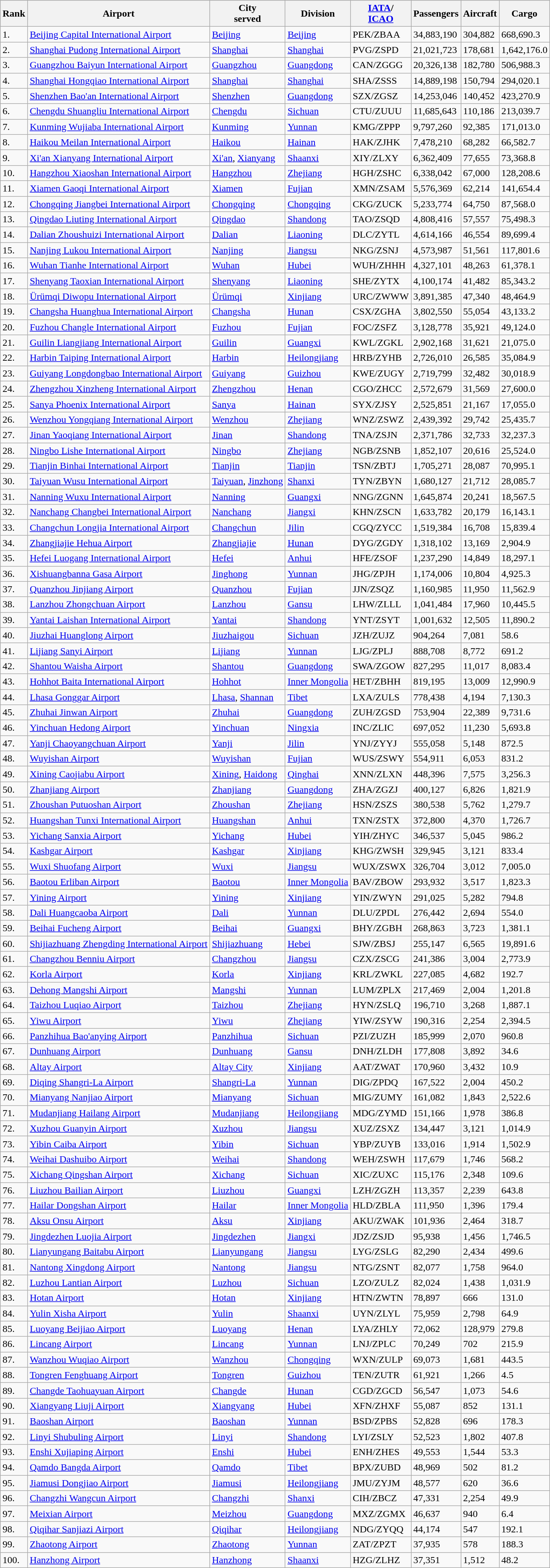<table class="wikitable sortable">
<tr bgcolor=lightgrey>
<th>Rank</th>
<th>Airport</th>
<th>City<br>served</th>
<th>Division</th>
<th><a href='#'>IATA</a>/<br><a href='#'>ICAO</a></th>
<th>Passengers</th>
<th>Aircraft</th>
<th>Cargo</th>
</tr>
<tr>
<td>1.</td>
<td><a href='#'>Beijing Capital International Airport</a></td>
<td><a href='#'>Beijing</a></td>
<td><a href='#'>Beijing</a></td>
<td>PEK/ZBAA</td>
<td>34,883,190</td>
<td>304,882</td>
<td>668,690.3</td>
</tr>
<tr>
<td>2.</td>
<td><a href='#'>Shanghai Pudong International Airport</a></td>
<td><a href='#'>Shanghai</a></td>
<td><a href='#'>Shanghai</a></td>
<td>PVG/ZSPD</td>
<td>21,021,723</td>
<td>178,681</td>
<td>1,642,176.0</td>
</tr>
<tr>
<td>3.</td>
<td><a href='#'>Guangzhou Baiyun International Airport</a></td>
<td><a href='#'>Guangzhou</a></td>
<td><a href='#'>Guangdong</a></td>
<td>CAN/ZGGG</td>
<td>20,326,138</td>
<td>182,780</td>
<td>506,988.3</td>
</tr>
<tr>
<td>4.</td>
<td><a href='#'>Shanghai Hongqiao International Airport</a></td>
<td><a href='#'>Shanghai</a></td>
<td><a href='#'>Shanghai</a></td>
<td>SHA/ZSSS</td>
<td>14,889,198</td>
<td>150,794</td>
<td>294,020.1</td>
</tr>
<tr>
<td>5.</td>
<td><a href='#'>Shenzhen Bao'an International Airport</a></td>
<td><a href='#'>Shenzhen</a></td>
<td><a href='#'>Guangdong</a></td>
<td>SZX/ZGSZ</td>
<td>14,253,046</td>
<td>140,452</td>
<td>423,270.9</td>
</tr>
<tr>
<td>6.</td>
<td><a href='#'>Chengdu Shuangliu International Airport</a></td>
<td><a href='#'>Chengdu</a></td>
<td><a href='#'>Sichuan</a></td>
<td>CTU/ZUUU</td>
<td>11,685,643</td>
<td>110,186</td>
<td>213,039.7</td>
</tr>
<tr>
<td>7.</td>
<td><a href='#'>Kunming Wujiaba International Airport</a></td>
<td><a href='#'>Kunming</a></td>
<td><a href='#'>Yunnan</a></td>
<td>KMG/ZPPP</td>
<td>9,797,260</td>
<td>92,385</td>
<td>171,013.0</td>
</tr>
<tr>
<td>8.</td>
<td><a href='#'>Haikou Meilan International Airport</a></td>
<td><a href='#'>Haikou</a></td>
<td><a href='#'>Hainan</a></td>
<td>HAK/ZJHK</td>
<td>7,478,210</td>
<td>68,282</td>
<td>66,582.7</td>
</tr>
<tr>
<td>9.</td>
<td><a href='#'>Xi'an Xianyang International Airport</a></td>
<td><a href='#'>Xi'an</a>, <a href='#'>Xianyang</a></td>
<td><a href='#'>Shaanxi</a></td>
<td>XIY/ZLXY</td>
<td>6,362,409</td>
<td>77,655</td>
<td>73,368.8</td>
</tr>
<tr>
<td>10.</td>
<td><a href='#'>Hangzhou Xiaoshan International Airport</a></td>
<td><a href='#'>Hangzhou</a></td>
<td><a href='#'>Zhejiang</a></td>
<td>HGH/ZSHC</td>
<td>6,338,042</td>
<td>67,000</td>
<td>128,208.6</td>
</tr>
<tr>
<td>11.</td>
<td><a href='#'>Xiamen Gaoqi International Airport</a></td>
<td><a href='#'>Xiamen</a></td>
<td><a href='#'>Fujian</a></td>
<td>XMN/ZSAM</td>
<td>5,576,369</td>
<td>62,214</td>
<td>141,654.4</td>
</tr>
<tr>
<td>12.</td>
<td><a href='#'>Chongqing Jiangbei International Airport</a></td>
<td><a href='#'>Chongqing</a></td>
<td><a href='#'>Chongqing</a></td>
<td>CKG/ZUCK</td>
<td>5,233,774</td>
<td>64,750</td>
<td>87,568.0</td>
</tr>
<tr>
<td>13.</td>
<td><a href='#'>Qingdao Liuting International Airport</a></td>
<td><a href='#'>Qingdao</a></td>
<td><a href='#'>Shandong</a></td>
<td>TAO/ZSQD</td>
<td>4,808,416</td>
<td>57,557</td>
<td>75,498.3</td>
</tr>
<tr>
<td>14.</td>
<td><a href='#'>Dalian Zhoushuizi International Airport</a></td>
<td><a href='#'>Dalian</a></td>
<td><a href='#'>Liaoning</a></td>
<td>DLC/ZYTL</td>
<td>4,614,166</td>
<td>46,554</td>
<td>89,699.4</td>
</tr>
<tr>
<td>15.</td>
<td><a href='#'>Nanjing Lukou International Airport</a></td>
<td><a href='#'>Nanjing</a></td>
<td><a href='#'>Jiangsu</a></td>
<td>NKG/ZSNJ</td>
<td>4,573,987</td>
<td>51,561</td>
<td>117,801.6</td>
</tr>
<tr>
<td>16.</td>
<td><a href='#'>Wuhan Tianhe International Airport</a></td>
<td><a href='#'>Wuhan</a></td>
<td><a href='#'>Hubei</a></td>
<td>WUH/ZHHH</td>
<td>4,327,101</td>
<td>48,263</td>
<td>61,378.1</td>
</tr>
<tr>
<td>17.</td>
<td><a href='#'>Shenyang Taoxian International Airport</a></td>
<td><a href='#'>Shenyang</a></td>
<td><a href='#'>Liaoning</a></td>
<td>SHE/ZYTX</td>
<td>4,100,174</td>
<td>41,482</td>
<td>85,343.2</td>
</tr>
<tr>
<td>18.</td>
<td><a href='#'>Ürümqi Diwopu International Airport</a></td>
<td><a href='#'>Ürümqi</a></td>
<td><a href='#'>Xinjiang</a></td>
<td>URC/ZWWW</td>
<td>3,891,385</td>
<td>47,340</td>
<td>48,464.9</td>
</tr>
<tr>
<td>19.</td>
<td><a href='#'>Changsha Huanghua International Airport</a></td>
<td><a href='#'>Changsha</a></td>
<td><a href='#'>Hunan</a></td>
<td>CSX/ZGHA</td>
<td>3,802,550</td>
<td>55,054</td>
<td>43,133.2</td>
</tr>
<tr>
<td>20.</td>
<td><a href='#'>Fuzhou Changle International Airport</a></td>
<td><a href='#'>Fuzhou</a></td>
<td><a href='#'>Fujian</a></td>
<td>FOC/ZSFZ</td>
<td>3,128,778</td>
<td>35,921</td>
<td>49,124.0</td>
</tr>
<tr>
<td>21.</td>
<td><a href='#'>Guilin Liangjiang International Airport</a></td>
<td><a href='#'>Guilin</a></td>
<td><a href='#'>Guangxi</a></td>
<td>KWL/ZGKL</td>
<td>2,902,168</td>
<td>31,621</td>
<td>21,075.0</td>
</tr>
<tr>
<td>22.</td>
<td><a href='#'>Harbin Taiping International Airport</a></td>
<td><a href='#'>Harbin</a></td>
<td><a href='#'>Heilongjiang</a></td>
<td>HRB/ZYHB</td>
<td>2,726,010</td>
<td>26,585</td>
<td>35,084.9</td>
</tr>
<tr>
<td>23.</td>
<td><a href='#'>Guiyang Longdongbao International Airport</a></td>
<td><a href='#'>Guiyang</a></td>
<td><a href='#'>Guizhou</a></td>
<td>KWE/ZUGY</td>
<td>2,719,799</td>
<td>32,482</td>
<td>30,018.9</td>
</tr>
<tr>
<td>24.</td>
<td><a href='#'>Zhengzhou Xinzheng International Airport</a></td>
<td><a href='#'>Zhengzhou</a></td>
<td><a href='#'>Henan</a></td>
<td>CGO/ZHCC</td>
<td>2,572,679</td>
<td>31,569</td>
<td>27,600.0</td>
</tr>
<tr>
<td>25.</td>
<td><a href='#'>Sanya Phoenix International Airport</a></td>
<td><a href='#'>Sanya</a></td>
<td><a href='#'>Hainan</a></td>
<td>SYX/ZJSY</td>
<td>2,525,851</td>
<td>21,167</td>
<td>17,055.0</td>
</tr>
<tr>
<td>26.</td>
<td><a href='#'>Wenzhou Yongqiang International Airport</a></td>
<td><a href='#'>Wenzhou</a></td>
<td><a href='#'>Zhejiang</a></td>
<td>WNZ/ZSWZ</td>
<td>2,439,392</td>
<td>29,742</td>
<td>25,435.7</td>
</tr>
<tr>
<td>27.</td>
<td><a href='#'>Jinan Yaoqiang International Airport</a></td>
<td><a href='#'>Jinan</a></td>
<td><a href='#'>Shandong</a></td>
<td>TNA/ZSJN</td>
<td>2,371,786</td>
<td>32,733</td>
<td>32,237.3</td>
</tr>
<tr>
<td>28.</td>
<td><a href='#'>Ningbo Lishe International Airport</a></td>
<td><a href='#'>Ningbo</a></td>
<td><a href='#'>Zhejiang</a></td>
<td>NGB/ZSNB</td>
<td>1,852,107</td>
<td>20,616</td>
<td>25,524.0</td>
</tr>
<tr>
<td>29.</td>
<td><a href='#'>Tianjin Binhai International Airport</a></td>
<td><a href='#'>Tianjin</a></td>
<td><a href='#'>Tianjin</a></td>
<td>TSN/ZBTJ</td>
<td>1,705,271</td>
<td>28,087</td>
<td>70,995.1</td>
</tr>
<tr>
<td>30.</td>
<td><a href='#'>Taiyuan Wusu International Airport</a></td>
<td><a href='#'>Taiyuan</a>, <a href='#'>Jinzhong</a></td>
<td><a href='#'>Shanxi</a></td>
<td>TYN/ZBYN</td>
<td>1,680,127</td>
<td>21,712</td>
<td>28,085.7</td>
</tr>
<tr>
<td>31.</td>
<td><a href='#'>Nanning Wuxu International Airport</a></td>
<td><a href='#'>Nanning</a></td>
<td><a href='#'>Guangxi</a></td>
<td>NNG/ZGNN</td>
<td>1,645,874</td>
<td>20,241</td>
<td>18,567.5</td>
</tr>
<tr>
<td>32.</td>
<td><a href='#'>Nanchang Changbei International Airport</a></td>
<td><a href='#'>Nanchang</a></td>
<td><a href='#'>Jiangxi</a></td>
<td>KHN/ZSCN</td>
<td>1,633,782</td>
<td>20,179</td>
<td>16,143.1</td>
</tr>
<tr>
<td>33.</td>
<td><a href='#'>Changchun Longjia International Airport</a></td>
<td><a href='#'>Changchun</a></td>
<td><a href='#'>Jilin</a></td>
<td>CGQ/ZYCC</td>
<td>1,519,384</td>
<td>16,708</td>
<td>15,839.4</td>
</tr>
<tr>
<td>34.</td>
<td><a href='#'>Zhangjiajie Hehua Airport</a></td>
<td><a href='#'>Zhangjiajie</a></td>
<td><a href='#'>Hunan</a></td>
<td>DYG/ZGDY</td>
<td>1,318,102</td>
<td>13,169</td>
<td>2,904.9</td>
</tr>
<tr>
<td>35.</td>
<td><a href='#'>Hefei Luogang International Airport</a></td>
<td><a href='#'>Hefei</a></td>
<td><a href='#'>Anhui</a></td>
<td>HFE/ZSOF</td>
<td>1,237,290</td>
<td>14,849</td>
<td>18,297.1</td>
</tr>
<tr>
<td>36.</td>
<td><a href='#'>Xishuangbanna Gasa Airport</a></td>
<td><a href='#'>Jinghong</a></td>
<td><a href='#'>Yunnan</a></td>
<td>JHG/ZPJH</td>
<td>1,174,006</td>
<td>10,804</td>
<td>4,925.3</td>
</tr>
<tr>
<td>37.</td>
<td><a href='#'>Quanzhou Jinjiang Airport</a></td>
<td><a href='#'>Quanzhou</a></td>
<td><a href='#'>Fujian</a></td>
<td>JJN/ZSQZ</td>
<td>1,160,985</td>
<td>11,950</td>
<td>11,562.9</td>
</tr>
<tr>
<td>38.</td>
<td><a href='#'>Lanzhou Zhongchuan Airport</a></td>
<td><a href='#'>Lanzhou</a></td>
<td><a href='#'>Gansu</a></td>
<td>LHW/ZLLL</td>
<td>1,041,484</td>
<td>17,960</td>
<td>10,445.5</td>
</tr>
<tr>
<td>39.</td>
<td><a href='#'>Yantai Laishan International Airport</a></td>
<td><a href='#'>Yantai</a></td>
<td><a href='#'>Shandong</a></td>
<td>YNT/ZSYT</td>
<td>1,001,632</td>
<td>12,505</td>
<td>11,890.2</td>
</tr>
<tr>
<td>40.</td>
<td><a href='#'>Jiuzhai Huanglong Airport</a></td>
<td><a href='#'>Jiuzhaigou</a></td>
<td><a href='#'>Sichuan</a></td>
<td>JZH/ZUJZ</td>
<td>904,264</td>
<td>7,081</td>
<td>58.6</td>
</tr>
<tr>
<td>41.</td>
<td><a href='#'>Lijiang Sanyi Airport</a></td>
<td><a href='#'>Lijiang</a></td>
<td><a href='#'>Yunnan</a></td>
<td>LJG/ZPLJ</td>
<td>888,708</td>
<td>8,772</td>
<td>691.2</td>
</tr>
<tr>
<td>42.</td>
<td><a href='#'>Shantou Waisha Airport</a></td>
<td><a href='#'>Shantou</a></td>
<td><a href='#'>Guangdong</a></td>
<td>SWA/ZGOW</td>
<td>827,295</td>
<td>11,017</td>
<td>8,083.4</td>
</tr>
<tr>
<td>43.</td>
<td><a href='#'>Hohhot Baita International Airport</a></td>
<td><a href='#'>Hohhot</a></td>
<td><a href='#'>Inner Mongolia</a></td>
<td>HET/ZBHH</td>
<td>819,195</td>
<td>13,009</td>
<td>12,990.9</td>
</tr>
<tr>
<td>44.</td>
<td><a href='#'>Lhasa Gonggar Airport</a></td>
<td><a href='#'>Lhasa</a>, <a href='#'>Shannan</a></td>
<td><a href='#'>Tibet</a></td>
<td>LXA/ZULS</td>
<td>778,438</td>
<td>4,194</td>
<td>7,130.3</td>
</tr>
<tr>
<td>45.</td>
<td><a href='#'>Zhuhai Jinwan Airport</a></td>
<td><a href='#'>Zhuhai</a></td>
<td><a href='#'>Guangdong</a></td>
<td>ZUH/ZGSD</td>
<td>753,904</td>
<td>22,389</td>
<td>9,731.6</td>
</tr>
<tr>
<td>46.</td>
<td><a href='#'>Yinchuan Hedong Airport</a></td>
<td><a href='#'>Yinchuan</a></td>
<td><a href='#'>Ningxia</a></td>
<td>INC/ZLIC</td>
<td>697,052</td>
<td>11,230</td>
<td>5,693.8</td>
</tr>
<tr>
<td>47.</td>
<td><a href='#'>Yanji Chaoyangchuan Airport</a></td>
<td><a href='#'>Yanji</a></td>
<td><a href='#'>Jilin</a></td>
<td>YNJ/ZYYJ</td>
<td>555,058</td>
<td>5,148</td>
<td>872.5</td>
</tr>
<tr>
<td>48.</td>
<td><a href='#'>Wuyishan Airport</a></td>
<td><a href='#'>Wuyishan</a></td>
<td><a href='#'>Fujian</a></td>
<td>WUS/ZSWY</td>
<td>554,911</td>
<td>6,053</td>
<td>831.2</td>
</tr>
<tr>
<td>49.</td>
<td><a href='#'>Xining Caojiabu Airport</a></td>
<td><a href='#'>Xining</a>, <a href='#'>Haidong</a></td>
<td><a href='#'>Qinghai</a></td>
<td>XNN/ZLXN</td>
<td>448,396</td>
<td>7,575</td>
<td>3,256.3</td>
</tr>
<tr>
<td>50.</td>
<td><a href='#'>Zhanjiang Airport</a></td>
<td><a href='#'>Zhanjiang</a></td>
<td><a href='#'>Guangdong</a></td>
<td>ZHA/ZGZJ</td>
<td>400,127</td>
<td>6,826</td>
<td>1,821.9</td>
</tr>
<tr>
<td>51.</td>
<td><a href='#'>Zhoushan Putuoshan Airport</a></td>
<td><a href='#'>Zhoushan</a></td>
<td><a href='#'>Zhejiang</a></td>
<td>HSN/ZSZS</td>
<td>380,538</td>
<td>5,762</td>
<td>1,279.7</td>
</tr>
<tr>
<td>52.</td>
<td><a href='#'>Huangshan Tunxi International Airport</a></td>
<td><a href='#'>Huangshan</a></td>
<td><a href='#'>Anhui</a></td>
<td>TXN/ZSTX</td>
<td>372,800</td>
<td>4,370</td>
<td>1,726.7</td>
</tr>
<tr>
<td>53.</td>
<td><a href='#'>Yichang Sanxia Airport</a></td>
<td><a href='#'>Yichang</a></td>
<td><a href='#'>Hubei</a></td>
<td>YIH/ZHYC</td>
<td>346,537</td>
<td>5,045</td>
<td>986.2</td>
</tr>
<tr>
<td>54.</td>
<td><a href='#'>Kashgar Airport</a></td>
<td><a href='#'>Kashgar</a></td>
<td><a href='#'>Xinjiang</a></td>
<td>KHG/ZWSH</td>
<td>329,945</td>
<td>3,121</td>
<td>833.4</td>
</tr>
<tr>
<td>55.</td>
<td><a href='#'>Wuxi Shuofang Airport</a></td>
<td><a href='#'>Wuxi</a></td>
<td><a href='#'>Jiangsu</a></td>
<td>WUX/ZSWX</td>
<td>326,704</td>
<td>3,012</td>
<td>7,005.0</td>
</tr>
<tr>
<td>56.</td>
<td><a href='#'>Baotou Erliban Airport</a></td>
<td><a href='#'>Baotou</a></td>
<td><a href='#'>Inner Mongolia</a></td>
<td>BAV/ZBOW</td>
<td>293,932</td>
<td>3,517</td>
<td>1,823.3</td>
</tr>
<tr>
<td>57.</td>
<td><a href='#'>Yining Airport</a></td>
<td><a href='#'>Yining</a></td>
<td><a href='#'>Xinjiang</a></td>
<td>YIN/ZWYN</td>
<td>291,025</td>
<td>5,282</td>
<td>794.8</td>
</tr>
<tr>
<td>58.</td>
<td><a href='#'>Dali Huangcaoba Airport</a></td>
<td><a href='#'>Dali</a></td>
<td><a href='#'>Yunnan</a></td>
<td>DLU/ZPDL</td>
<td>276,442</td>
<td>2,694</td>
<td>554.0</td>
</tr>
<tr>
<td>59.</td>
<td><a href='#'>Beihai Fucheng Airport</a></td>
<td><a href='#'>Beihai</a></td>
<td><a href='#'>Guangxi</a></td>
<td>BHY/ZGBH</td>
<td>268,863</td>
<td>3,723</td>
<td>1,381.1</td>
</tr>
<tr>
<td>60.</td>
<td><a href='#'>Shijiazhuang Zhengding International Airport</a></td>
<td><a href='#'>Shijiazhuang</a></td>
<td><a href='#'>Hebei</a></td>
<td>SJW/ZBSJ</td>
<td>255,147</td>
<td>6,565</td>
<td>19,891.6</td>
</tr>
<tr>
<td>61.</td>
<td><a href='#'>Changzhou Benniu Airport</a></td>
<td><a href='#'>Changzhou</a></td>
<td><a href='#'>Jiangsu</a></td>
<td>CZX/ZSCG</td>
<td>241,386</td>
<td>3,004</td>
<td>2,773.9</td>
</tr>
<tr>
<td>62.</td>
<td><a href='#'>Korla Airport</a></td>
<td><a href='#'>Korla</a></td>
<td><a href='#'>Xinjiang</a></td>
<td>KRL/ZWKL</td>
<td>227,085</td>
<td>4,682</td>
<td>192.7</td>
</tr>
<tr>
<td>63.</td>
<td><a href='#'>Dehong Mangshi Airport</a></td>
<td><a href='#'>Mangshi</a></td>
<td><a href='#'>Yunnan</a></td>
<td>LUM/ZPLX</td>
<td>217,469</td>
<td>2,004</td>
<td>1,201.8</td>
</tr>
<tr>
<td>64.</td>
<td><a href='#'>Taizhou Luqiao Airport</a></td>
<td><a href='#'>Taizhou</a></td>
<td><a href='#'>Zhejiang</a></td>
<td>HYN/ZSLQ</td>
<td>196,710</td>
<td>3,268</td>
<td>1,887.1</td>
</tr>
<tr>
<td>65.</td>
<td><a href='#'>Yiwu Airport</a></td>
<td><a href='#'>Yiwu</a></td>
<td><a href='#'>Zhejiang</a></td>
<td>YIW/ZSYW</td>
<td>190,316</td>
<td>2,254</td>
<td>2,394.5</td>
</tr>
<tr>
<td>66.</td>
<td><a href='#'>Panzhihua Bao'anying Airport</a></td>
<td><a href='#'>Panzhihua</a></td>
<td><a href='#'>Sichuan</a></td>
<td>PZI/ZUZH</td>
<td>185,999</td>
<td>2,070</td>
<td>960.8</td>
</tr>
<tr>
<td>67.</td>
<td><a href='#'>Dunhuang Airport</a></td>
<td><a href='#'>Dunhuang</a></td>
<td><a href='#'>Gansu</a></td>
<td>DNH/ZLDH</td>
<td>177,808</td>
<td>3,892</td>
<td>34.6</td>
</tr>
<tr>
<td>68.</td>
<td><a href='#'>Altay Airport</a></td>
<td><a href='#'>Altay City</a></td>
<td><a href='#'>Xinjiang</a></td>
<td>AAT/ZWAT</td>
<td>170,960</td>
<td>3,432</td>
<td>10.9</td>
</tr>
<tr>
<td>69.</td>
<td><a href='#'>Diqing Shangri-La Airport</a></td>
<td><a href='#'>Shangri-La</a></td>
<td><a href='#'>Yunnan</a></td>
<td>DIG/ZPDQ</td>
<td>167,522</td>
<td>2,004</td>
<td>450.2</td>
</tr>
<tr>
<td>70.</td>
<td><a href='#'>Mianyang Nanjiao Airport</a></td>
<td><a href='#'>Mianyang</a></td>
<td><a href='#'>Sichuan</a></td>
<td>MIG/ZUMY</td>
<td>161,082</td>
<td>1,843</td>
<td>2,522.6</td>
</tr>
<tr>
<td>71.</td>
<td><a href='#'>Mudanjiang Hailang Airport</a></td>
<td><a href='#'>Mudanjiang</a></td>
<td><a href='#'>Heilongjiang</a></td>
<td>MDG/ZYMD</td>
<td>151,166</td>
<td>1,978</td>
<td>386.8</td>
</tr>
<tr>
<td>72.</td>
<td><a href='#'>Xuzhou Guanyin Airport</a></td>
<td><a href='#'>Xuzhou</a></td>
<td><a href='#'>Jiangsu</a></td>
<td>XUZ/ZSXZ</td>
<td>134,447</td>
<td>3,121</td>
<td>1,014.9</td>
</tr>
<tr>
<td>73.</td>
<td><a href='#'>Yibin Caiba Airport</a></td>
<td><a href='#'>Yibin</a></td>
<td><a href='#'>Sichuan</a></td>
<td>YBP/ZUYB</td>
<td>133,016</td>
<td>1,914</td>
<td>1,502.9</td>
</tr>
<tr>
<td>74.</td>
<td><a href='#'>Weihai Dashuibo Airport</a></td>
<td><a href='#'>Weihai</a></td>
<td><a href='#'>Shandong</a></td>
<td>WEH/ZSWH</td>
<td>117,679</td>
<td>1,746</td>
<td>568.2</td>
</tr>
<tr>
<td>75.</td>
<td><a href='#'>Xichang Qingshan Airport</a></td>
<td><a href='#'>Xichang</a></td>
<td><a href='#'>Sichuan</a></td>
<td>XIC/ZUXC</td>
<td>115,176</td>
<td>2,348</td>
<td>109.6</td>
</tr>
<tr>
<td>76.</td>
<td><a href='#'>Liuzhou Bailian Airport</a></td>
<td><a href='#'>Liuzhou</a></td>
<td><a href='#'>Guangxi</a></td>
<td>LZH/ZGZH</td>
<td>113,357</td>
<td>2,239</td>
<td>643.8</td>
</tr>
<tr>
<td>77.</td>
<td><a href='#'>Hailar Dongshan Airport</a></td>
<td><a href='#'>Hailar</a></td>
<td><a href='#'>Inner Mongolia</a></td>
<td>HLD/ZBLA</td>
<td>111,950</td>
<td>1,396</td>
<td>179.4</td>
</tr>
<tr>
<td>78.</td>
<td><a href='#'>Aksu Onsu Airport</a></td>
<td><a href='#'>Aksu</a></td>
<td><a href='#'>Xinjiang</a></td>
<td>AKU/ZWAK</td>
<td>101,936</td>
<td>2,464</td>
<td>318.7</td>
</tr>
<tr>
<td>79.</td>
<td><a href='#'>Jingdezhen Luojia Airport</a></td>
<td><a href='#'>Jingdezhen</a></td>
<td><a href='#'>Jiangxi</a></td>
<td>JDZ/ZSJD</td>
<td>95,938</td>
<td>1,456</td>
<td>1,746.5</td>
</tr>
<tr>
<td>80.</td>
<td><a href='#'>Lianyungang Baitabu Airport</a></td>
<td><a href='#'>Lianyungang</a></td>
<td><a href='#'>Jiangsu</a></td>
<td>LYG/ZSLG</td>
<td>82,290</td>
<td>2,434</td>
<td>499.6</td>
</tr>
<tr>
<td>81.</td>
<td><a href='#'>Nantong Xingdong Airport</a></td>
<td><a href='#'>Nantong</a></td>
<td><a href='#'>Jiangsu</a></td>
<td>NTG/ZSNT</td>
<td>82,077</td>
<td>1,758</td>
<td>964.0</td>
</tr>
<tr>
<td>82.</td>
<td><a href='#'>Luzhou Lantian Airport</a></td>
<td><a href='#'>Luzhou</a></td>
<td><a href='#'>Sichuan</a></td>
<td>LZO/ZULZ</td>
<td>82,024</td>
<td>1,438</td>
<td>1,031.9</td>
</tr>
<tr>
<td>83.</td>
<td><a href='#'>Hotan Airport</a></td>
<td><a href='#'>Hotan</a></td>
<td><a href='#'>Xinjiang</a></td>
<td>HTN/ZWTN</td>
<td>78,897</td>
<td>666</td>
<td>131.0</td>
</tr>
<tr>
<td>84.</td>
<td><a href='#'>Yulin Xisha Airport</a></td>
<td><a href='#'>Yulin</a></td>
<td><a href='#'>Shaanxi</a></td>
<td>UYN/ZLYL</td>
<td>75,959</td>
<td>2,798</td>
<td>64.9</td>
</tr>
<tr>
<td>85.</td>
<td><a href='#'>Luoyang Beijiao Airport</a></td>
<td><a href='#'>Luoyang</a></td>
<td><a href='#'>Henan</a></td>
<td>LYA/ZHLY</td>
<td>72,062</td>
<td>128,979</td>
<td>279.8</td>
</tr>
<tr>
<td>86.</td>
<td><a href='#'>Lincang Airport</a></td>
<td><a href='#'>Lincang</a></td>
<td><a href='#'>Yunnan</a></td>
<td>LNJ/ZPLC</td>
<td>70,249</td>
<td>702</td>
<td>215.9</td>
</tr>
<tr>
<td>87.</td>
<td><a href='#'>Wanzhou Wuqiao Airport</a></td>
<td><a href='#'>Wanzhou</a></td>
<td><a href='#'>Chongqing</a></td>
<td>WXN/ZULP</td>
<td>69,073</td>
<td>1,681</td>
<td>443.5</td>
</tr>
<tr>
<td>88.</td>
<td><a href='#'>Tongren Fenghuang Airport</a></td>
<td><a href='#'>Tongren</a></td>
<td><a href='#'>Guizhou</a></td>
<td>TEN/ZUTR</td>
<td>61,921</td>
<td>1,266</td>
<td>4.5</td>
</tr>
<tr>
<td>89.</td>
<td><a href='#'>Changde Taohuayuan Airport</a></td>
<td><a href='#'>Changde</a></td>
<td><a href='#'>Hunan</a></td>
<td>CGD/ZGCD</td>
<td>56,547</td>
<td>1,073</td>
<td>54.6</td>
</tr>
<tr>
<td>90.</td>
<td><a href='#'>Xiangyang Liuji Airport</a></td>
<td><a href='#'>Xiangyang</a></td>
<td><a href='#'>Hubei</a></td>
<td>XFN/ZHXF</td>
<td>55,087</td>
<td>852</td>
<td>131.1</td>
</tr>
<tr>
<td>91.</td>
<td><a href='#'>Baoshan Airport</a></td>
<td><a href='#'>Baoshan</a></td>
<td><a href='#'>Yunnan</a></td>
<td>BSD/ZPBS</td>
<td>52,828</td>
<td>696</td>
<td>178.3</td>
</tr>
<tr>
<td>92.</td>
<td><a href='#'>Linyi Shubuling Airport</a></td>
<td><a href='#'>Linyi</a></td>
<td><a href='#'>Shandong</a></td>
<td>LYI/ZSLY</td>
<td>52,523</td>
<td>1,802</td>
<td>407.8</td>
</tr>
<tr>
<td>93.</td>
<td><a href='#'>Enshi Xujiaping Airport</a></td>
<td><a href='#'>Enshi</a></td>
<td><a href='#'>Hubei</a></td>
<td>ENH/ZHES</td>
<td>49,553</td>
<td>1,544</td>
<td>53.3</td>
</tr>
<tr>
<td>94.</td>
<td><a href='#'>Qamdo Bangda Airport</a></td>
<td><a href='#'>Qamdo</a></td>
<td><a href='#'>Tibet</a></td>
<td>BPX/ZUBD</td>
<td>48,969</td>
<td>502</td>
<td>81.2</td>
</tr>
<tr>
<td>95.</td>
<td><a href='#'>Jiamusi Dongjiao Airport</a></td>
<td><a href='#'>Jiamusi</a></td>
<td><a href='#'>Heilongjiang</a></td>
<td>JMU/ZYJM</td>
<td>48,577</td>
<td>620</td>
<td>36.6</td>
</tr>
<tr>
<td>96.</td>
<td><a href='#'>Changzhi Wangcun Airport</a></td>
<td><a href='#'>Changzhi</a></td>
<td><a href='#'>Shanxi</a></td>
<td>CIH/ZBCZ</td>
<td>47,331</td>
<td>2,254</td>
<td>49.9</td>
</tr>
<tr>
<td>97.</td>
<td><a href='#'>Meixian Airport</a></td>
<td><a href='#'>Meizhou</a></td>
<td><a href='#'>Guangdong</a></td>
<td>MXZ/ZGMX</td>
<td>46,637</td>
<td>940</td>
<td>6.4</td>
</tr>
<tr>
<td>98.</td>
<td><a href='#'>Qiqihar Sanjiazi Airport</a></td>
<td><a href='#'>Qiqihar</a></td>
<td><a href='#'>Heilongjiang</a></td>
<td>NDG/ZYQQ</td>
<td>44,174</td>
<td>547</td>
<td>192.1</td>
</tr>
<tr>
<td>99.</td>
<td><a href='#'>Zhaotong Airport</a></td>
<td><a href='#'>Zhaotong</a></td>
<td><a href='#'>Yunnan</a></td>
<td>ZAT/ZPZT</td>
<td>37,935</td>
<td>578</td>
<td>188.3</td>
</tr>
<tr>
<td>100.</td>
<td><a href='#'>Hanzhong Airport</a></td>
<td><a href='#'>Hanzhong</a></td>
<td><a href='#'>Shaanxi</a></td>
<td>HZG/ZLHZ</td>
<td>37,351</td>
<td>1,512</td>
<td>48.2</td>
</tr>
</table>
